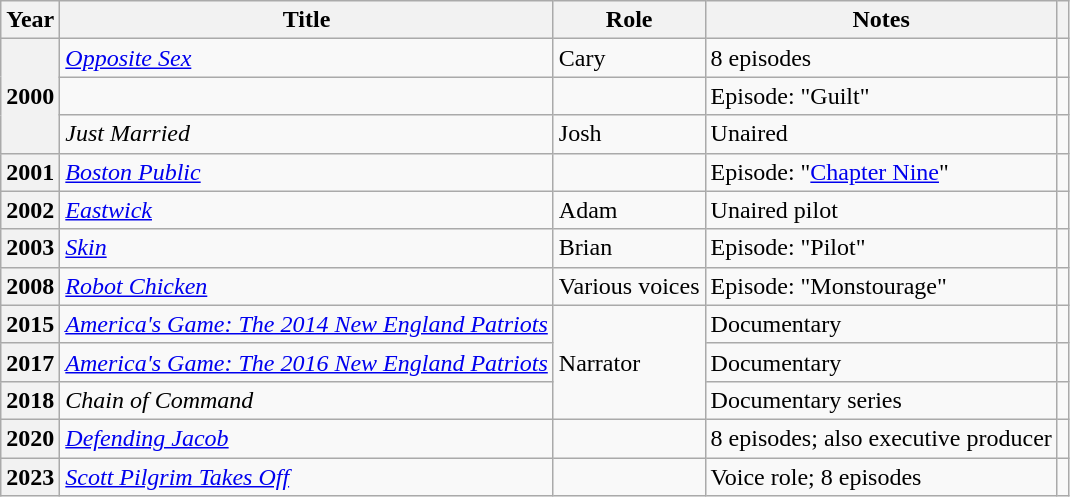<table class="wikitable plainrowheaders sortable">
<tr>
<th scope="col">Year</th>
<th scope="col">Title</th>
<th scope="col">Role</th>
<th scope="col" class="unsortable">Notes</th>
<th scope="col" class="unsortable"></th>
</tr>
<tr>
<th rowspan="3" scope="row">2000</th>
<td><em><a href='#'>Opposite Sex</a></em></td>
<td>Cary</td>
<td>8 episodes</td>
<td style="text-align:center;"></td>
</tr>
<tr>
<td></td>
<td></td>
<td>Episode: "Guilt"</td>
<td style="text-align:center;"></td>
</tr>
<tr>
<td><em>Just Married</em></td>
<td>Josh</td>
<td>Unaired</td>
<td style="text-align:center;"></td>
</tr>
<tr>
<th scope="row">2001</th>
<td><em><a href='#'>Boston Public</a></em></td>
<td></td>
<td>Episode: "<a href='#'>Chapter Nine</a>"</td>
<td style="text-align:center;"></td>
</tr>
<tr>
<th scope="row">2002</th>
<td><em><a href='#'>Eastwick</a></em></td>
<td>Adam</td>
<td>Unaired pilot</td>
<td style="text-align:center;"></td>
</tr>
<tr>
<th scope="row">2003</th>
<td><em><a href='#'>Skin</a></em></td>
<td>Brian</td>
<td>Episode: "Pilot"</td>
<td style="text-align:center;"></td>
</tr>
<tr>
<th scope="row">2008</th>
<td><em><a href='#'>Robot Chicken</a></em></td>
<td>Various voices</td>
<td>Episode: "Monstourage"</td>
<td style="text-align:center;"></td>
</tr>
<tr>
<th scope="row">2015</th>
<td><em><a href='#'>America's Game: The 2014 New England Patriots</a></em></td>
<td rowspan="3">Narrator</td>
<td>Documentary</td>
<td style="text-align:center;"></td>
</tr>
<tr>
<th scope="row">2017</th>
<td><em><a href='#'>America's Game: The 2016 New England Patriots</a></em></td>
<td>Documentary</td>
<td style="text-align:center;"></td>
</tr>
<tr>
<th scope="row">2018</th>
<td><em>Chain of Command</em></td>
<td>Documentary series</td>
<td style="text-align:center;"></td>
</tr>
<tr>
<th scope="row">2020</th>
<td><em><a href='#'>Defending Jacob</a></em></td>
<td></td>
<td>8 episodes; also executive producer</td>
<td style="text-align:center;"></td>
</tr>
<tr>
<th scope="row">2023</th>
<td><em><a href='#'>Scott Pilgrim Takes Off</a></em></td>
<td></td>
<td>Voice role; 8 episodes</td>
<td style="text-align:center;"></td>
</tr>
</table>
